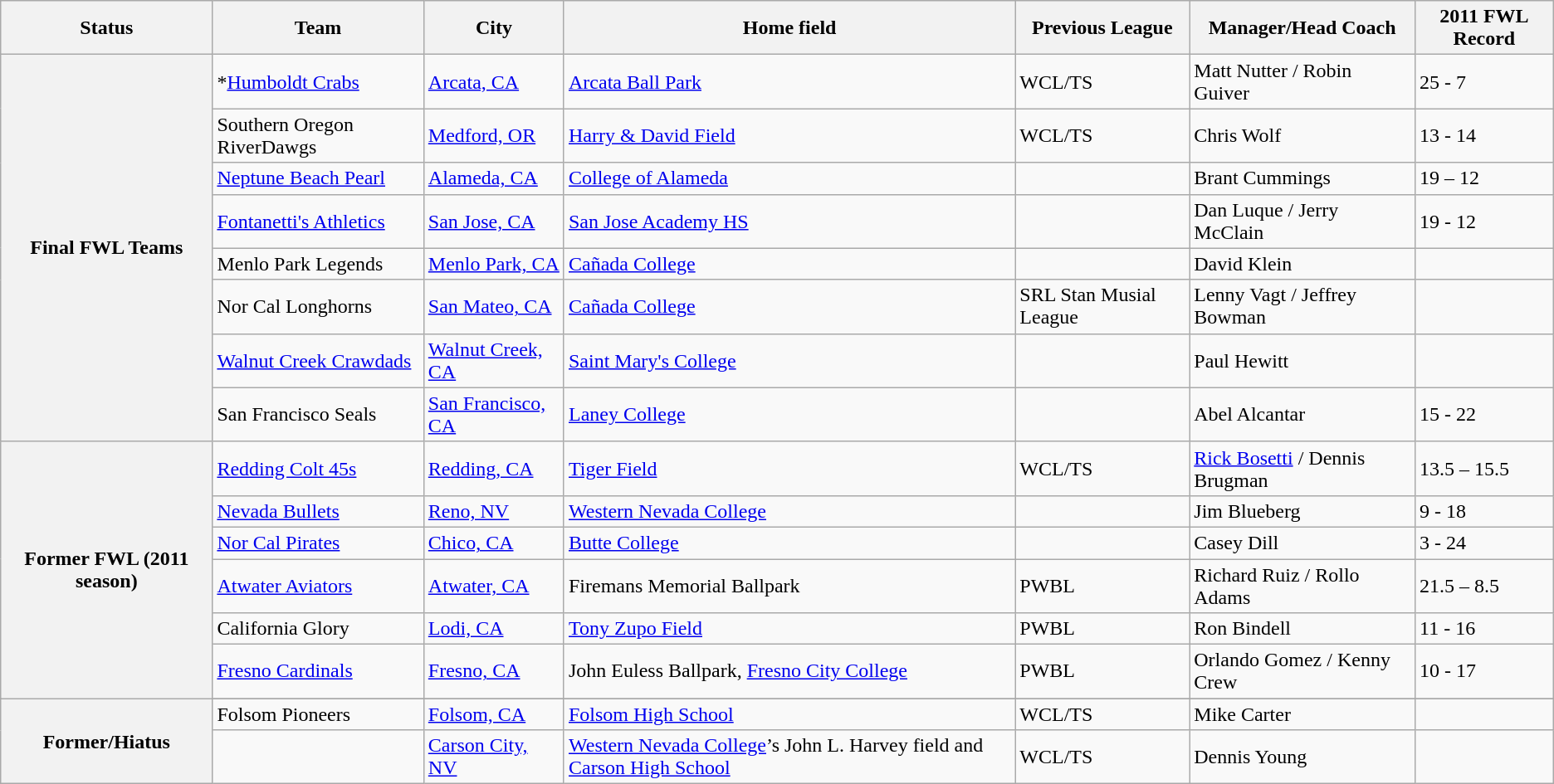<table class="wikitable">
<tr>
<th>Status</th>
<th>Team</th>
<th>City</th>
<th>Home field</th>
<th>Previous League</th>
<th>Manager/Head Coach</th>
<th>2011 FWL Record</th>
</tr>
<tr>
<th rowspan="8">Final FWL Teams</th>
<td>*<a href='#'>Humboldt Crabs</a></td>
<td><a href='#'>Arcata, CA</a></td>
<td><a href='#'>Arcata Ball Park</a></td>
<td>WCL/TS</td>
<td>Matt Nutter / Robin Guiver</td>
<td>25 - 7</td>
</tr>
<tr>
<td>Southern Oregon RiverDawgs</td>
<td><a href='#'>Medford, OR</a></td>
<td><a href='#'>Harry & David Field</a></td>
<td>WCL/TS</td>
<td>Chris Wolf</td>
<td>13 - 14</td>
</tr>
<tr>
<td><a href='#'>Neptune Beach Pearl</a></td>
<td><a href='#'>Alameda, CA</a></td>
<td><a href='#'>College of Alameda</a></td>
<td></td>
<td>Brant Cummings</td>
<td>19 – 12</td>
</tr>
<tr>
<td><a href='#'>Fontanetti's Athletics</a></td>
<td><a href='#'>San Jose, CA</a></td>
<td><a href='#'>San Jose Academy HS</a></td>
<td></td>
<td>Dan Luque / Jerry McClain</td>
<td>19 - 12</td>
</tr>
<tr>
<td>Menlo Park Legends</td>
<td><a href='#'>Menlo Park, CA</a></td>
<td><a href='#'>Cañada College</a></td>
<td></td>
<td>David Klein</td>
<td></td>
</tr>
<tr>
<td>Nor Cal Longhorns</td>
<td><a href='#'>San Mateo, CA</a></td>
<td><a href='#'>Cañada College</a></td>
<td>SRL Stan Musial League</td>
<td>Lenny Vagt / Jeffrey Bowman</td>
<td></td>
</tr>
<tr>
<td><a href='#'>Walnut Creek Crawdads</a></td>
<td><a href='#'>Walnut Creek, CA</a></td>
<td><a href='#'>Saint Mary's College</a></td>
<td></td>
<td>Paul Hewitt</td>
<td></td>
</tr>
<tr>
<td>San Francisco Seals</td>
<td><a href='#'>San Francisco, CA</a></td>
<td><a href='#'>Laney College</a></td>
<td></td>
<td>Abel Alcantar</td>
<td>15 - 22</td>
</tr>
<tr>
<th rowspan="6">Former FWL (2011 season)</th>
<td><a href='#'>Redding Colt 45s</a></td>
<td><a href='#'>Redding, CA</a></td>
<td><a href='#'>Tiger Field</a></td>
<td>WCL/TS</td>
<td><a href='#'>Rick Bosetti</a> / Dennis Brugman</td>
<td>13.5 – 15.5</td>
</tr>
<tr>
<td><a href='#'>Nevada Bullets</a></td>
<td><a href='#'>Reno, NV</a></td>
<td><a href='#'>Western Nevada College</a></td>
<td></td>
<td>Jim Blueberg</td>
<td>9 - 18</td>
</tr>
<tr>
<td><a href='#'>Nor Cal Pirates</a></td>
<td><a href='#'>Chico, CA</a></td>
<td><a href='#'>Butte College</a></td>
<td></td>
<td>Casey Dill</td>
<td>3 - 24</td>
</tr>
<tr>
<td><a href='#'>Atwater Aviators</a></td>
<td><a href='#'>Atwater, CA</a></td>
<td>Firemans Memorial Ballpark</td>
<td>PWBL</td>
<td>Richard Ruiz / Rollo Adams</td>
<td>21.5 – 8.5</td>
</tr>
<tr>
<td>California Glory</td>
<td><a href='#'>Lodi, CA</a></td>
<td><a href='#'>Tony Zupo Field</a></td>
<td>PWBL</td>
<td>Ron Bindell</td>
<td>11 - 16</td>
</tr>
<tr>
<td><a href='#'>Fresno Cardinals</a></td>
<td><a href='#'>Fresno, CA</a></td>
<td>John Euless Ballpark, <a href='#'>Fresno City College</a></td>
<td>PWBL</td>
<td>Orlando Gomez / Kenny Crew</td>
<td>10 - 17</td>
</tr>
<tr>
<th rowspan="3">Former/Hiatus</th>
</tr>
<tr>
<td>Folsom Pioneers</td>
<td><a href='#'>Folsom, CA</a></td>
<td><a href='#'>Folsom High School</a></td>
<td>WCL/TS</td>
<td>Mike Carter</td>
<td></td>
</tr>
<tr>
<td></td>
<td><a href='#'>Carson City, NV</a></td>
<td><a href='#'>Western Nevada College</a>’s John L. Harvey field and <a href='#'>Carson High School</a></td>
<td>WCL/TS</td>
<td>Dennis Young</td>
<td></td>
</tr>
</table>
